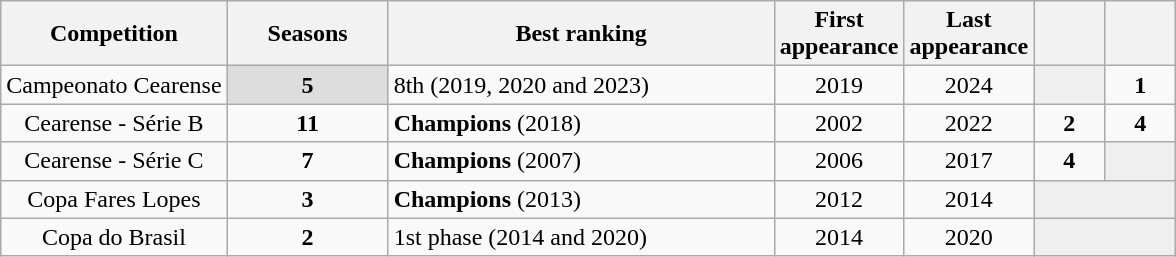<table class="wikitable">
<tr>
<th>Competition</th>
<th width="100">Seasons</th>
<th width="250">Best ranking</th>
<th width="70">First appearance</th>
<th width="70">Last appearance</th>
<th width="40"> </th>
<th width="40"> </th>
</tr>
<tr align="center">
<td>Campeonato Cearense</td>
<td bgcolor="#ddd"><strong>5</strong></td>
<td align="left">8th (2019, 2020 and 2023)</td>
<td align="center">2019</td>
<td align="center">2024</td>
<td bgcolor="#EFEFEF"></td>
<td><strong>1</strong></td>
</tr>
<tr align="center">
<td>Cearense - Série B</td>
<td><strong>11</strong></td>
<td align="left"><strong>Champions</strong> (2018)</td>
<td align="center">2002</td>
<td align="center">2022</td>
<td><strong>2</strong></td>
<td><strong>4</strong></td>
</tr>
<tr align="center">
<td>Cearense - Série C</td>
<td><strong>7</strong></td>
<td align="left"><strong>Champions</strong> (2007)</td>
<td>2006</td>
<td>2017</td>
<td><strong>4</strong></td>
<td bgcolor="#EFEFEF"></td>
</tr>
<tr align="center">
<td>Copa Fares Lopes</td>
<td><strong>3</strong></td>
<td align="left"><strong>Champions</strong> (2013)</td>
<td align="center">2012</td>
<td align="center">2014</td>
<td colspan="2" bgcolor="#EFEFEF"></td>
</tr>
<tr align="center">
<td>Copa do Brasil</td>
<td><strong>2</strong></td>
<td align="left">1st phase (2014 and 2020)</td>
<td align="center">2014</td>
<td align="center">2020</td>
<td colspan="2" bgcolor="#EFEFEF"></td>
</tr>
</table>
